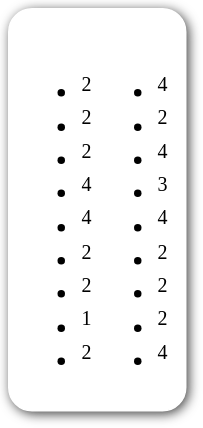<table style="border-radius:1em; box-shadow:0.1em 0.1em 0.5em rgba(0,0,0,0.75); background:white; border:1px solid white; padding:5px;">
<tr style="vertical-align:top;">
<td><br><ul><li><sup>2</sup></li><li><sup>2</sup></li><li><sup>2</sup></li><li><sup>4</sup></li><li><sup>4</sup></li><li><sup>2</sup></li><li><sup>2</sup></li><li><sup>1</sup></li><li><sup>2</sup></li></ul></td>
<td valign="top"><br><ul><li><sup>4</sup></li><li><sup>2</sup></li><li><sup>4</sup></li><li><sup>3</sup></li><li><sup>4</sup></li><li><sup>2</sup></li><li><sup>2</sup></li><li><sup>2</sup></li><li><sup>4</sup></li></ul></td>
<td></td>
</tr>
</table>
